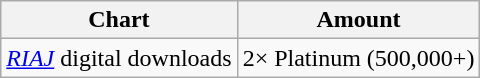<table class="wikitable">
<tr>
<th>Chart</th>
<th>Amount</th>
</tr>
<tr>
<td><em><a href='#'>RIAJ</a></em> digital downloads</td>
<td align="center">2× Platinum (500,000+)</td>
</tr>
</table>
